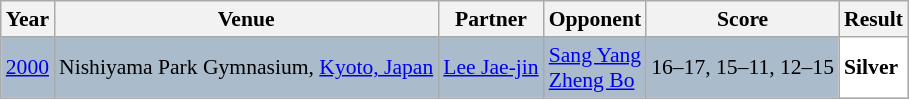<table class="sortable wikitable" style="font-size: 90%;">
<tr>
<th>Year</th>
<th>Venue</th>
<th>Partner</th>
<th>Opponent</th>
<th>Score</th>
<th>Result</th>
</tr>
<tr style="background:#AABBCC">
<td align="center"><a href='#'>2000</a></td>
<td align="left">Nishiyama Park Gymnasium, <a href='#'>Kyoto, Japan</a></td>
<td align="left"> <a href='#'>Lee Jae-jin</a></td>
<td align="left"> <a href='#'>Sang Yang</a> <br>  <a href='#'>Zheng Bo</a></td>
<td align="left">16–17, 15–11, 12–15</td>
<td style="text-align:left; background:white"> <strong>Silver</strong></td>
</tr>
</table>
